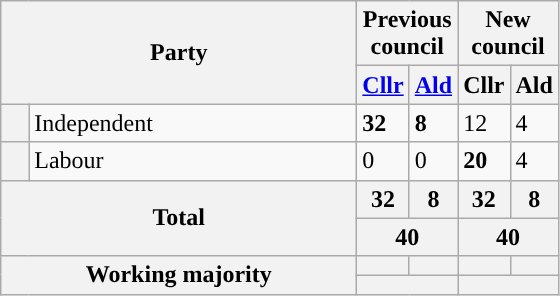<table class="wikitable">
<tr>
<th colspan="2" rowspan="2" style="width: 230px">Party</th>
<th valign=top colspan="2" style="width: 30px">Previous council</th>
<th valign=top colspan="2" style="width: 30px">New council</th>
</tr>
<tr>
<th><a href='#'>Cllr</a></th>
<th><a href='#'>Ald</a></th>
<th>Cllr</th>
<th>Ald</th>
</tr>
<tr>
<th style="background-color: "></th>
<td>Independent</td>
<td><strong>32</strong></td>
<td><strong>8</strong></td>
<td>12</td>
<td>4</td>
</tr>
<tr>
<th style="background-color: "></th>
<td>Labour</td>
<td>0</td>
<td>0</td>
<td><strong>20</strong></td>
<td>4</td>
</tr>
<tr>
<th colspan="2" rowspan="2">Total</th>
<th style="text-align: center">32</th>
<th style="text-align: center">8</th>
<th style="text-align: center">32</th>
<th style="text-align: center">8</th>
</tr>
<tr>
<th colspan="2" style="text-align: center">40</th>
<th colspan="2" style="text-align: center">40</th>
</tr>
<tr>
<th colspan="2" rowspan="2">Working majority</th>
<th></th>
<th></th>
<th></th>
<th></th>
</tr>
<tr>
<th colspan="2"></th>
<th colspan="2"></th>
</tr>
</table>
